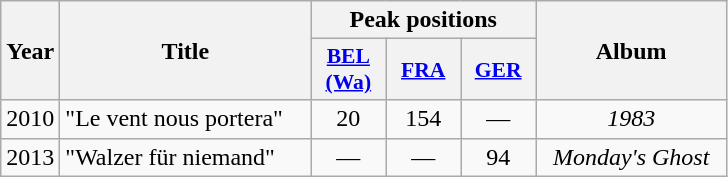<table class="wikitable">
<tr>
<th rowspan="2" width="10">Year</th>
<th rowspan="2" width="160">Title</th>
<th colspan="3" width="20">Peak positions</th>
<th rowspan="2" width="120">Album</th>
</tr>
<tr>
<th scope="col" style="width:3em;font-size:90%;"><a href='#'>BEL <br>(Wa)</a><br></th>
<th scope="col" style="width:3em;font-size:90%;"><a href='#'>FRA</a><br></th>
<th scope="col" style="width:3em;font-size:90%;"><a href='#'>GER</a><br></th>
</tr>
<tr>
<td style="text-align:center;">2010</td>
<td>"Le vent nous portera"</td>
<td style="text-align:center;">20</td>
<td style="text-align:center;">154</td>
<td style="text-align:center;">—</td>
<td style="text-align:center;"><em>1983</em></td>
</tr>
<tr>
<td style="text-align:center;">2013</td>
<td>"Walzer für niemand"</td>
<td style="text-align:center;">—</td>
<td style="text-align:center;">—</td>
<td style="text-align:center;">94</td>
<td style="text-align:center;"><em>Monday's Ghost</em></td>
</tr>
</table>
